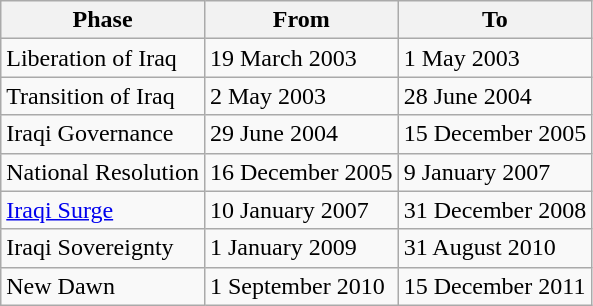<table class="wikitable">
<tr>
<th>Phase</th>
<th>From</th>
<th>To</th>
</tr>
<tr>
<td>Liberation of Iraq</td>
<td>19 March 2003</td>
<td>1 May 2003</td>
</tr>
<tr>
<td>Transition of Iraq</td>
<td>2 May 2003</td>
<td>28 June 2004</td>
</tr>
<tr>
<td>Iraqi Governance</td>
<td>29 June 2004</td>
<td>15 December 2005</td>
</tr>
<tr>
<td>National Resolution</td>
<td>16 December 2005</td>
<td>9 January 2007</td>
</tr>
<tr>
<td><a href='#'>Iraqi Surge</a></td>
<td>10 January 2007</td>
<td>31 December 2008</td>
</tr>
<tr>
<td>Iraqi Sovereignty</td>
<td>1 January 2009</td>
<td>31 August 2010</td>
</tr>
<tr>
<td>New Dawn</td>
<td>1 September 2010</td>
<td>15 December 2011</td>
</tr>
</table>
